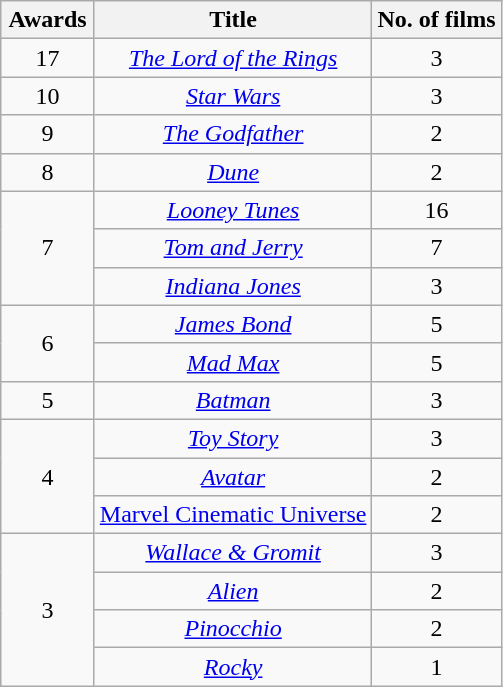<table class="wikitable" style="text-align: center;">
<tr>
<th scope="col" width="55">Awards</th>
<th scope="col" align="center">Title</th>
<th scope="col" align="center">No. of films</th>
</tr>
<tr>
<td style="text-align:center">17</td>
<td><em><a href='#'>The Lord of the Rings</a></em></td>
<td>3</td>
</tr>
<tr>
<td style="text-align:center">10</td>
<td><em><a href='#'>Star Wars</a></em></td>
<td>3</td>
</tr>
<tr>
<td style="text-align:center">9</td>
<td><em><a href='#'>The Godfather</a></em></td>
<td>2</td>
</tr>
<tr>
<td style="text-align:center">8</td>
<td><em><a href='#'>Dune</a></em></td>
<td>2</td>
</tr>
<tr>
<td style="text-align:center" rowspan="3">7</td>
<td><em><a href='#'>Looney Tunes</a></em></td>
<td>16</td>
</tr>
<tr>
<td><em><a href='#'>Tom and Jerry</a></em></td>
<td>7</td>
</tr>
<tr>
<td><em><a href='#'>Indiana Jones</a></em></td>
<td>3</td>
</tr>
<tr>
<td style="text-align:center" rowspan="2">6</td>
<td><em><a href='#'>James Bond</a></em></td>
<td>5</td>
</tr>
<tr>
<td><em><a href='#'>Mad Max</a></em></td>
<td>5</td>
</tr>
<tr>
<td>5</td>
<td><em><a href='#'>Batman</a></em></td>
<td>3</td>
</tr>
<tr>
<td rowspan="3" style="text-align:center">4</td>
<td><em><a href='#'>Toy Story</a></em></td>
<td>3</td>
</tr>
<tr>
<td><em><a href='#'>Avatar</a></em></td>
<td>2</td>
</tr>
<tr>
<td><a href='#'>Marvel Cinematic Universe</a></td>
<td>2</td>
</tr>
<tr>
<td rowspan=4 style="text-align:center">3</td>
<td><em><a href='#'>Wallace & Gromit</a></em></td>
<td>3</td>
</tr>
<tr>
<td><em><a href='#'>Alien</a></em></td>
<td>2</td>
</tr>
<tr>
<td><em><a href='#'>Pinocchio</a></em></td>
<td>2</td>
</tr>
<tr>
<td><em><a href='#'>Rocky</a></em></td>
<td>1</td>
</tr>
</table>
